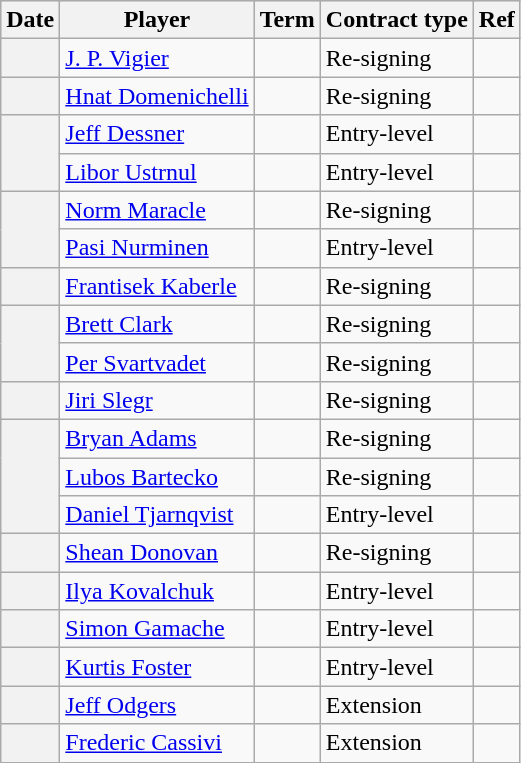<table class="wikitable plainrowheaders">
<tr style="background:#ddd; text-align:center;">
<th>Date</th>
<th>Player</th>
<th>Term</th>
<th>Contract type</th>
<th>Ref</th>
</tr>
<tr>
<th scope="row"></th>
<td><a href='#'>J. P. Vigier</a></td>
<td></td>
<td>Re-signing</td>
<td></td>
</tr>
<tr>
<th scope="row"></th>
<td><a href='#'>Hnat Domenichelli</a></td>
<td></td>
<td>Re-signing</td>
<td></td>
</tr>
<tr>
<th scope="row" rowspan=2></th>
<td><a href='#'>Jeff Dessner</a></td>
<td></td>
<td>Entry-level</td>
<td></td>
</tr>
<tr>
<td><a href='#'>Libor Ustrnul</a></td>
<td></td>
<td>Entry-level</td>
<td></td>
</tr>
<tr>
<th scope="row" rowspan=2></th>
<td><a href='#'>Norm Maracle</a></td>
<td></td>
<td>Re-signing</td>
<td></td>
</tr>
<tr>
<td><a href='#'>Pasi Nurminen</a></td>
<td></td>
<td>Entry-level</td>
<td></td>
</tr>
<tr>
<th scope="row"></th>
<td><a href='#'>Frantisek Kaberle</a></td>
<td></td>
<td>Re-signing</td>
<td></td>
</tr>
<tr>
<th scope="row" rowspan=2></th>
<td><a href='#'>Brett Clark</a></td>
<td></td>
<td>Re-signing</td>
<td></td>
</tr>
<tr>
<td><a href='#'>Per Svartvadet</a></td>
<td></td>
<td>Re-signing</td>
<td></td>
</tr>
<tr>
<th scope="row"></th>
<td><a href='#'>Jiri Slegr</a></td>
<td></td>
<td>Re-signing</td>
<td></td>
</tr>
<tr>
<th scope="row" rowspan=3></th>
<td><a href='#'>Bryan Adams</a></td>
<td></td>
<td>Re-signing</td>
<td></td>
</tr>
<tr>
<td><a href='#'>Lubos Bartecko</a></td>
<td></td>
<td>Re-signing</td>
<td></td>
</tr>
<tr>
<td><a href='#'>Daniel Tjarnqvist</a></td>
<td></td>
<td>Entry-level</td>
<td></td>
</tr>
<tr>
<th scope="row"></th>
<td><a href='#'>Shean Donovan</a></td>
<td></td>
<td>Re-signing</td>
<td></td>
</tr>
<tr>
<th scope="row"></th>
<td><a href='#'>Ilya Kovalchuk</a></td>
<td></td>
<td>Entry-level</td>
<td></td>
</tr>
<tr>
<th scope="row"></th>
<td><a href='#'>Simon Gamache</a></td>
<td></td>
<td>Entry-level</td>
<td></td>
</tr>
<tr>
<th scope="row"></th>
<td><a href='#'>Kurtis Foster</a></td>
<td></td>
<td>Entry-level</td>
<td></td>
</tr>
<tr>
<th scope="row"></th>
<td><a href='#'>Jeff Odgers</a></td>
<td></td>
<td>Extension</td>
<td></td>
</tr>
<tr>
<th scope="row"></th>
<td><a href='#'>Frederic Cassivi</a></td>
<td></td>
<td>Extension</td>
<td></td>
</tr>
</table>
